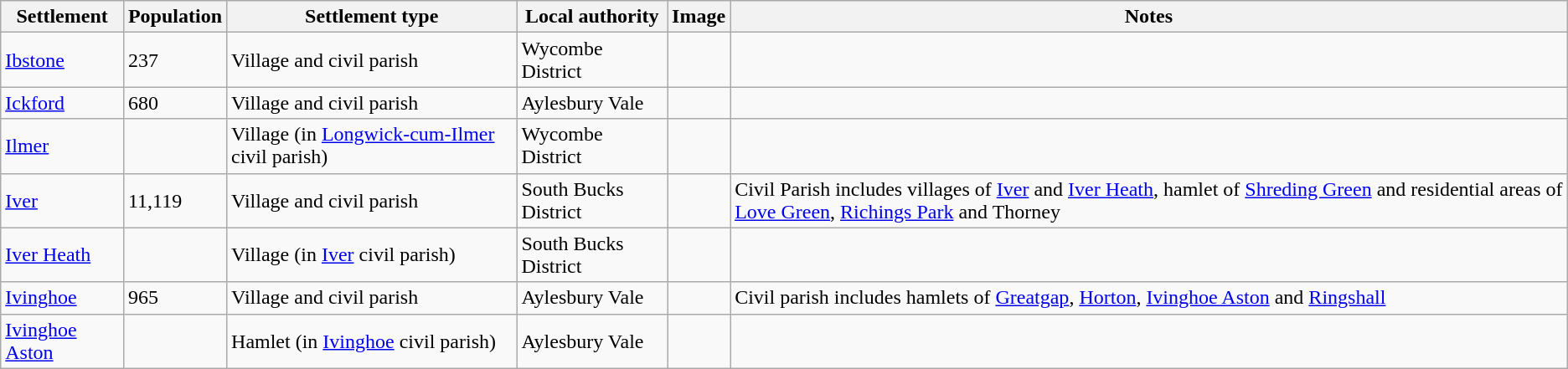<table class="wikitable sortable">
<tr>
<th style="font-weight: bold;">Settlement</th>
<th style="font-weight: bold;">Population</th>
<th style="font-weight: bold;">Settlement type</th>
<th style="font-weight: bold;">Local authority</th>
<th style="font-weight: bold;">Image</th>
<th style="font-weight: bold;">Notes</th>
</tr>
<tr>
<td><a href='#'>Ibstone</a></td>
<td>237</td>
<td>Village and civil parish</td>
<td>Wycombe District</td>
<td></td>
<td></td>
</tr>
<tr>
<td><a href='#'>Ickford</a></td>
<td>680</td>
<td>Village and civil parish</td>
<td>Aylesbury Vale</td>
<td></td>
<td></td>
</tr>
<tr>
<td><a href='#'>Ilmer</a></td>
<td></td>
<td>Village (in <a href='#'>Longwick-cum-Ilmer</a> civil parish)</td>
<td>Wycombe District</td>
<td></td>
<td></td>
</tr>
<tr>
<td><a href='#'>Iver</a></td>
<td>11,119</td>
<td>Village and civil parish</td>
<td>South Bucks District</td>
<td></td>
<td>Civil Parish includes villages of <a href='#'>Iver</a> and <a href='#'>Iver Heath</a>, hamlet of <a href='#'>Shreding Green</a> and residential areas of <a href='#'>Love Green</a>, <a href='#'>Richings Park</a> and Thorney</td>
</tr>
<tr>
<td><a href='#'>Iver Heath</a></td>
<td></td>
<td>Village (in <a href='#'>Iver</a> civil parish)</td>
<td>South Bucks District</td>
<td></td>
<td></td>
</tr>
<tr>
<td><a href='#'>Ivinghoe</a></td>
<td>965</td>
<td>Village and civil parish</td>
<td>Aylesbury Vale</td>
<td></td>
<td>Civil parish includes hamlets of <a href='#'>Greatgap</a>, <a href='#'>Horton</a>, <a href='#'>Ivinghoe Aston</a> and <a href='#'>Ringshall</a></td>
</tr>
<tr>
<td><a href='#'>Ivinghoe Aston</a></td>
<td></td>
<td>Hamlet (in <a href='#'>Ivinghoe</a> civil parish)</td>
<td>Aylesbury Vale</td>
<td></td>
<td></td>
</tr>
</table>
